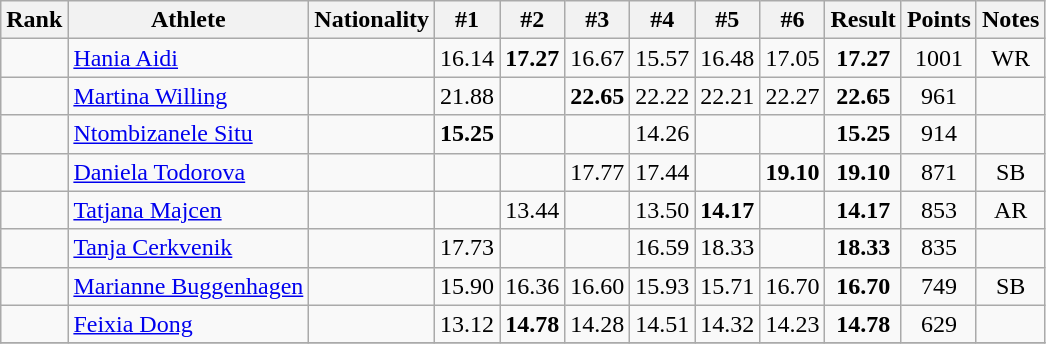<table class="wikitable sortable" style="text-align:center">
<tr>
<th>Rank</th>
<th>Athlete</th>
<th>Nationality</th>
<th>#1</th>
<th>#2</th>
<th>#3</th>
<th>#4</th>
<th>#5</th>
<th>#6</th>
<th>Result</th>
<th>Points</th>
<th>Notes</th>
</tr>
<tr>
<td></td>
<td align=left><a href='#'>Hania Aidi</a></td>
<td align=left></td>
<td>16.14</td>
<td><strong>17.27</strong></td>
<td>16.67</td>
<td>15.57</td>
<td>16.48</td>
<td>17.05</td>
<td><strong>17.27</strong></td>
<td>1001</td>
<td>WR</td>
</tr>
<tr>
<td></td>
<td align=left><a href='#'>Martina Willing</a></td>
<td align=left></td>
<td>21.88</td>
<td></td>
<td><strong>22.65</strong></td>
<td>22.22</td>
<td>22.21</td>
<td>22.27</td>
<td><strong>22.65</strong></td>
<td>961</td>
<td></td>
</tr>
<tr>
<td></td>
<td align=left><a href='#'>Ntombizanele Situ</a></td>
<td align=left></td>
<td><strong>15.25</strong></td>
<td></td>
<td></td>
<td>14.26</td>
<td></td>
<td></td>
<td><strong>15.25</strong></td>
<td>914</td>
<td></td>
</tr>
<tr>
<td></td>
<td align=left><a href='#'>Daniela Todorova</a></td>
<td align=left></td>
<td></td>
<td></td>
<td>17.77</td>
<td>17.44</td>
<td></td>
<td><strong>19.10</strong></td>
<td><strong>19.10</strong></td>
<td>871</td>
<td>SB</td>
</tr>
<tr>
<td></td>
<td align=left><a href='#'>Tatjana Majcen</a></td>
<td align=left></td>
<td></td>
<td>13.44</td>
<td></td>
<td>13.50</td>
<td><strong>14.17</strong></td>
<td></td>
<td><strong>14.17</strong></td>
<td>853</td>
<td>AR</td>
</tr>
<tr>
<td></td>
<td align=left><a href='#'>Tanja Cerkvenik</a></td>
<td align=left></td>
<td>17.73</td>
<td></td>
<td></td>
<td>16.59</td>
<td>18.33</td>
<td></td>
<td><strong>18.33</strong></td>
<td>835</td>
<td></td>
</tr>
<tr>
<td></td>
<td align=left><a href='#'>Marianne Buggenhagen</a></td>
<td align=left></td>
<td>15.90</td>
<td>16.36</td>
<td>16.60</td>
<td>15.93</td>
<td>15.71</td>
<td>16.70</td>
<td><strong>16.70</strong></td>
<td>749</td>
<td>SB</td>
</tr>
<tr>
<td></td>
<td align=left><a href='#'>Feixia Dong</a></td>
<td align=left></td>
<td>13.12</td>
<td><strong>14.78</strong></td>
<td>14.28</td>
<td>14.51</td>
<td>14.32</td>
<td>14.23</td>
<td><strong>14.78</strong></td>
<td>629</td>
<td></td>
</tr>
<tr>
</tr>
</table>
